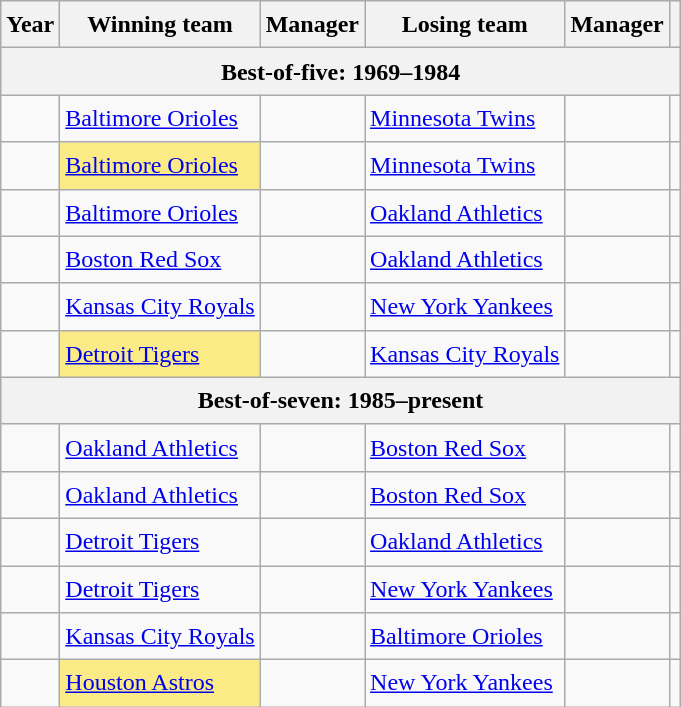<table class="wikitable sortable sticky-header" style="font-size:1.00em; line-height:1.5em;">
<tr>
<th scope="col" class="unsortable">Year</th>
<th scope="col">Winning team</th>
<th scope="col">Manager</th>
<th scope="col">Losing team</th>
<th scope="col">Manager</th>
<th scope="col" class="unsortable"></th>
</tr>
<tr>
<th scope="col" colspan="6">Best-of-five: 1969–1984</th>
</tr>
<tr>
<td align="center"></td>
<td><a href='#'>Baltimore Orioles</a></td>
<td></td>
<td><a href='#'>Minnesota Twins</a></td>
<td></td>
<td></td>
</tr>
<tr>
<td align="center"></td>
<td bgcolor="#FAEB86"><a href='#'>Baltimore Orioles</a></td>
<td></td>
<td><a href='#'>Minnesota Twins</a></td>
<td></td>
<td></td>
</tr>
<tr>
<td align="center"></td>
<td><a href='#'>Baltimore Orioles</a></td>
<td></td>
<td><a href='#'>Oakland Athletics</a></td>
<td></td>
<td></td>
</tr>
<tr>
<td align="center"></td>
<td><a href='#'>Boston Red Sox</a></td>
<td></td>
<td><a href='#'>Oakland Athletics</a></td>
<td></td>
<td></td>
</tr>
<tr>
<td align="center"></td>
<td><a href='#'>Kansas City Royals</a></td>
<td></td>
<td><a href='#'>New York Yankees</a></td>
<td></td>
<td></td>
</tr>
<tr>
<td align="center"></td>
<td bgcolor="#FAEB86"><a href='#'>Detroit Tigers</a></td>
<td></td>
<td><a href='#'>Kansas City Royals</a></td>
<td></td>
<td></td>
</tr>
<tr>
<th scope="col" colspan="6">Best-of-seven: 1985–present</th>
</tr>
<tr>
<td align="center"></td>
<td><a href='#'>Oakland Athletics</a></td>
<td></td>
<td><a href='#'>Boston Red Sox</a></td>
<td></td>
<td></td>
</tr>
<tr>
<td align="center"></td>
<td><a href='#'>Oakland Athletics</a></td>
<td></td>
<td><a href='#'>Boston Red Sox</a></td>
<td></td>
<td></td>
</tr>
<tr>
<td align="center"></td>
<td><a href='#'>Detroit Tigers</a></td>
<td></td>
<td><a href='#'>Oakland Athletics</a></td>
<td></td>
<td></td>
</tr>
<tr>
<td align="center"></td>
<td><a href='#'>Detroit Tigers</a></td>
<td></td>
<td><a href='#'>New York Yankees</a></td>
<td></td>
<td></td>
</tr>
<tr>
<td align="center"></td>
<td><a href='#'>Kansas City Royals</a></td>
<td></td>
<td><a href='#'>Baltimore Orioles</a></td>
<td></td>
<td></td>
</tr>
<tr>
<td align="center"></td>
<td bgcolor="#FAEB86"><a href='#'>Houston Astros</a></td>
<td></td>
<td><a href='#'>New York Yankees</a></td>
<td></td>
<td></td>
</tr>
</table>
